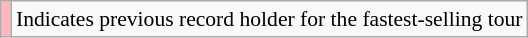<table class="wikitable" style="margin-right: auto; margin-right: auto; font-size:90%;">
<tr>
<td style="background:#FFB6C1;"></td>
<td>Indicates previous record holder for the fastest-selling tour</td>
</tr>
</table>
